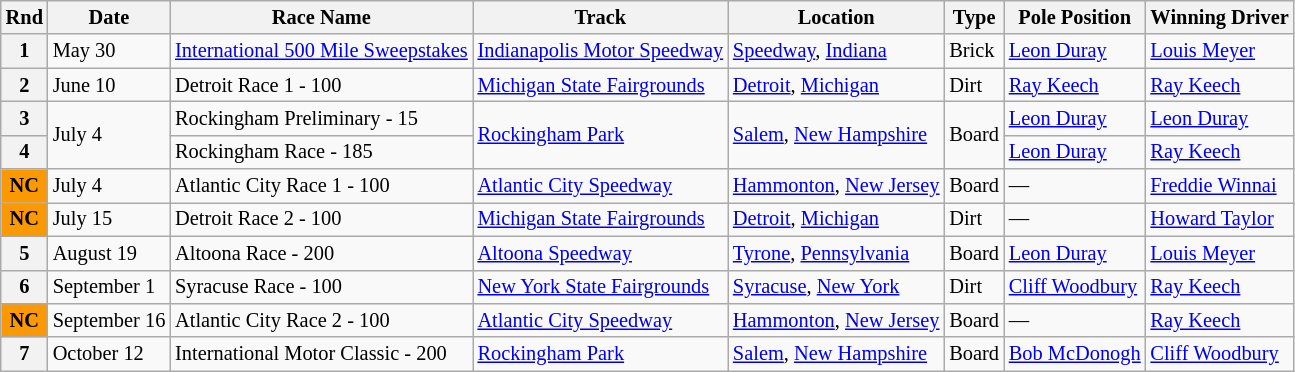<table class="wikitable" style="font-size:85%">
<tr>
<th>Rnd</th>
<th>Date</th>
<th>Race Name</th>
<th>Track</th>
<th>Location</th>
<th>Type</th>
<th>Pole Position</th>
<th>Winning Driver</th>
</tr>
<tr>
<th>1</th>
<td>May 30</td>
<td> <a href='#'>International 500 Mile Sweepstakes</a></td>
<td><a href='#'>Indianapolis Motor Speedway</a></td>
<td><a href='#'>Speedway</a>, <a href='#'>Indiana</a></td>
<td>Brick</td>
<td> <a href='#'>Leon Duray</a></td>
<td> <a href='#'>Louis Meyer</a></td>
</tr>
<tr>
<th>2</th>
<td>June 10</td>
<td> Detroit Race 1 - 100</td>
<td><a href='#'>Michigan State Fairgrounds</a></td>
<td><a href='#'>Detroit</a>, <a href='#'>Michigan</a></td>
<td>Dirt</td>
<td> <a href='#'>Ray Keech</a></td>
<td> <a href='#'>Ray Keech</a></td>
</tr>
<tr>
<th>3</th>
<td rowspan=2>July 4</td>
<td> Rockingham Preliminary - 15</td>
<td rowspan=2><a href='#'>Rockingham Park</a></td>
<td rowspan=2><a href='#'>Salem</a>, <a href='#'>New Hampshire</a></td>
<td rowspan=2>Board</td>
<td> <a href='#'>Leon Duray</a></td>
<td> <a href='#'>Leon Duray</a></td>
</tr>
<tr>
<th>4</th>
<td> Rockingham Race - 185</td>
<td> <a href='#'>Leon Duray</a></td>
<td> <a href='#'>Ray Keech</a></td>
</tr>
<tr>
<th style="background:#fb9902; text-align:center;"><strong>NC</strong></th>
<td>July 4</td>
<td> Atlantic City Race 1 - 100</td>
<td><a href='#'>Atlantic City Speedway</a></td>
<td><a href='#'>Hammonton</a>, <a href='#'>New Jersey</a></td>
<td>Board</td>
<td>—</td>
<td> <a href='#'>Freddie Winnai</a></td>
</tr>
<tr>
<th style="background:#fb9902; text-align:center;"><strong>NC</strong></th>
<td>July 15</td>
<td> Detroit Race 2 - 100</td>
<td><a href='#'>Michigan State Fairgrounds</a></td>
<td><a href='#'>Detroit</a>, <a href='#'>Michigan</a></td>
<td>Dirt</td>
<td>—</td>
<td> <a href='#'>Howard Taylor</a></td>
</tr>
<tr>
<th>5</th>
<td>August 19</td>
<td> Altoona Race - 200</td>
<td><a href='#'>Altoona Speedway</a></td>
<td><a href='#'>Tyrone</a>, <a href='#'>Pennsylvania</a></td>
<td>Board</td>
<td> <a href='#'>Leon Duray</a></td>
<td> <a href='#'>Louis Meyer</a></td>
</tr>
<tr>
<th>6</th>
<td>September 1</td>
<td> Syracuse Race - 100</td>
<td><a href='#'>New York State Fairgrounds</a></td>
<td><a href='#'>Syracuse</a>, <a href='#'>New York</a></td>
<td>Dirt</td>
<td> <a href='#'>Cliff Woodbury</a></td>
<td> <a href='#'>Ray Keech</a></td>
</tr>
<tr>
<th style="background:#fb9902; text-align:center;"><strong>NC</strong></th>
<td>September 16</td>
<td> Atlantic City Race 2 - 100</td>
<td><a href='#'>Atlantic City Speedway</a></td>
<td><a href='#'>Hammonton</a>, <a href='#'>New Jersey</a></td>
<td>Board</td>
<td>—</td>
<td> <a href='#'>Ray Keech</a></td>
</tr>
<tr>
<th>7</th>
<td>October 12</td>
<td> International Motor Classic - 200</td>
<td><a href='#'>Rockingham Park</a></td>
<td><a href='#'>Salem</a>, <a href='#'>New Hampshire</a></td>
<td>Board</td>
<td> <a href='#'>Bob McDonogh</a></td>
<td> <a href='#'>Cliff Woodbury</a></td>
</tr>
</table>
